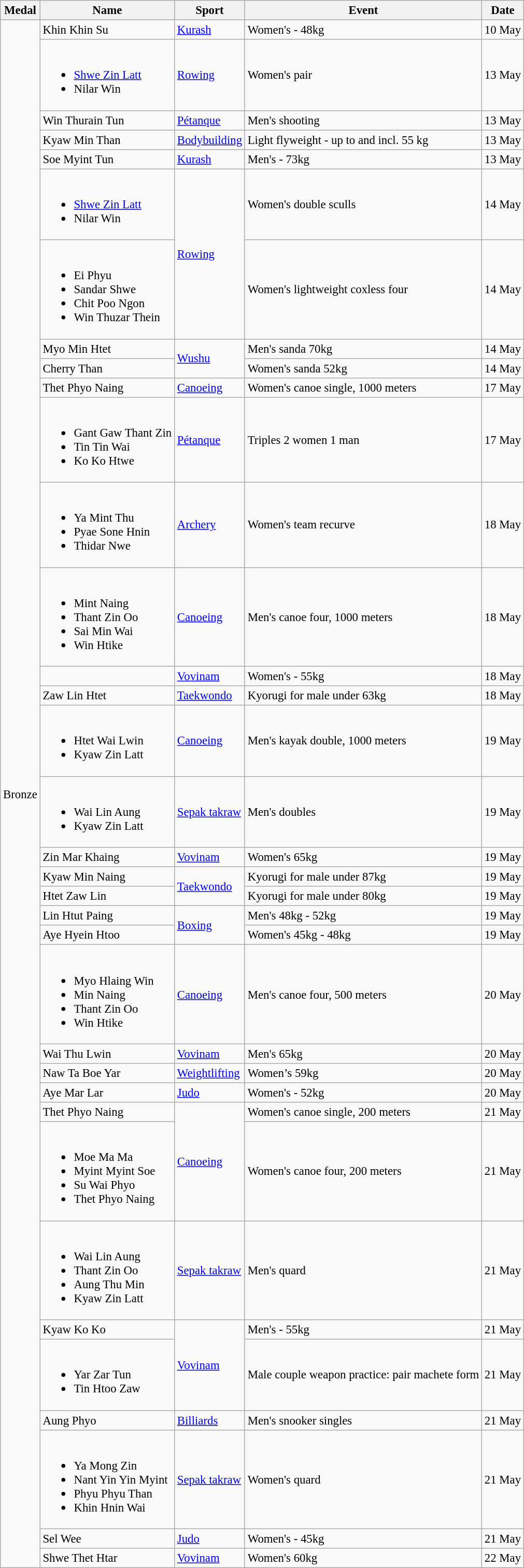<table class="wikitable sortable"  style="font-size:95%">
<tr>
<th>Medal</th>
<th>Name</th>
<th>Sport</th>
<th>Event</th>
<th>Date</th>
</tr>
<tr>
<td rowspan="35">Bronze</td>
<td>Khin Khin Su</td>
<td><a href='#'>Kurash</a></td>
<td>Women's - 48kg</td>
<td>10 May</td>
</tr>
<tr>
<td><br><ul><li><a href='#'>Shwe Zin Latt</a></li><li>Nilar Win</li></ul></td>
<td><a href='#'>Rowing</a></td>
<td>Women's pair</td>
<td>13 May</td>
</tr>
<tr>
<td>Win Thurain Tun</td>
<td><a href='#'>Pétanque</a></td>
<td>Men's shooting</td>
<td>13 May</td>
</tr>
<tr>
<td>Kyaw Min Than</td>
<td><a href='#'>Bodybuilding</a></td>
<td>Light flyweight - up to and incl. 55 kg</td>
<td>13 May</td>
</tr>
<tr>
<td>Soe Myint Tun</td>
<td><a href='#'>Kurash</a></td>
<td>Men's - 73kg</td>
<td>13 May</td>
</tr>
<tr>
<td><br><ul><li><a href='#'>Shwe Zin Latt</a></li><li>Nilar Win</li></ul></td>
<td rowspan="2"><a href='#'>Rowing</a></td>
<td>Women's double sculls</td>
<td>14 May</td>
</tr>
<tr>
<td><br><ul><li>Ei Phyu</li><li>Sandar Shwe</li><li>Chit Poo Ngon</li><li>Win Thuzar Thein</li></ul></td>
<td>Women's lightweight coxless four</td>
<td>14 May</td>
</tr>
<tr>
<td>Myo Min Htet</td>
<td rowspan="2"><a href='#'>Wushu</a></td>
<td>Men's sanda 70kg</td>
<td>14 May</td>
</tr>
<tr>
<td>Cherry Than</td>
<td>Women's sanda 52kg</td>
<td>14 May</td>
</tr>
<tr>
<td>Thet Phyo Naing</td>
<td><a href='#'>Canoeing</a></td>
<td>Women's canoe single, 1000 meters</td>
<td>17 May</td>
</tr>
<tr>
<td><br><ul><li>Gant Gaw Thant Zin</li><li>Tin Tin Wai</li><li>Ko Ko Htwe</li></ul></td>
<td><a href='#'>Pétanque</a></td>
<td>Triples 2 women 1 man</td>
<td>17 May</td>
</tr>
<tr>
<td><br><ul><li>Ya Mint Thu</li><li>Pyae Sone Hnin</li><li>Thidar Nwe</li></ul></td>
<td><a href='#'>Archery</a></td>
<td>Women's team recurve</td>
<td>18 May</td>
</tr>
<tr>
<td><br><ul><li>Mint Naing</li><li>Thant Zin Oo</li><li>Sai Min Wai</li><li>Win Htike</li></ul></td>
<td><a href='#'>Canoeing</a></td>
<td>Men's canoe four, 1000 meters</td>
<td>18 May</td>
</tr>
<tr>
<td></td>
<td><a href='#'>Vovinam</a></td>
<td>Women's - 55kg</td>
<td>18 May</td>
</tr>
<tr>
<td>Zaw Lin Htet</td>
<td><a href='#'>Taekwondo</a></td>
<td>Kyorugi for male under 63kg</td>
<td>18 May</td>
</tr>
<tr>
<td><br><ul><li>Htet Wai Lwin</li><li>Kyaw Zin Latt</li></ul></td>
<td><a href='#'>Canoeing</a></td>
<td>Men's kayak double, 1000 meters</td>
<td>19 May</td>
</tr>
<tr>
<td><br><ul><li>Wai Lin Aung</li><li>Kyaw Zin Latt</li></ul></td>
<td><a href='#'>Sepak takraw</a></td>
<td>Men's doubles</td>
<td>19 May</td>
</tr>
<tr>
<td>Zin Mar Khaing</td>
<td><a href='#'>Vovinam</a></td>
<td>Women's 65kg</td>
<td>19 May</td>
</tr>
<tr>
<td>Kyaw Min Naing</td>
<td rowspan="2"><a href='#'>Taekwondo</a></td>
<td>Kyorugi for male under 87kg</td>
<td>19 May</td>
</tr>
<tr>
<td>Htet Zaw Lin</td>
<td>Kyorugi for male under 80kg</td>
<td>19 May</td>
</tr>
<tr>
<td>Lin Htut Paing</td>
<td rowspan="2"><a href='#'>Boxing</a></td>
<td>Men's 48kg - 52kg</td>
<td>19 May</td>
</tr>
<tr>
<td>Aye Hyein Htoo</td>
<td>Women's 45kg - 48kg</td>
<td>19 May</td>
</tr>
<tr>
<td><br><ul><li>Myo Hlaing Win</li><li>Min Naing</li><li>Thant Zin Oo</li><li>Win Htike</li></ul></td>
<td><a href='#'>Canoeing</a></td>
<td>Men's canoe four, 500 meters</td>
<td>20 May</td>
</tr>
<tr>
<td>Wai Thu Lwin</td>
<td><a href='#'>Vovinam</a></td>
<td>Men's 65kg</td>
<td>20 May</td>
</tr>
<tr>
<td>Naw Ta Boe Yar</td>
<td><a href='#'>Weightlifting</a></td>
<td>Women’s 59kg</td>
<td>20 May</td>
</tr>
<tr>
<td>Aye Mar Lar</td>
<td><a href='#'>Judo</a></td>
<td>Women's - 52kg</td>
<td>20 May</td>
</tr>
<tr>
<td>Thet Phyo Naing</td>
<td rowspan="2"><a href='#'>Canoeing</a></td>
<td>Women's canoe single, 200 meters</td>
<td>21 May</td>
</tr>
<tr>
<td><br><ul><li>Moe Ma Ma</li><li>Myint Myint Soe</li><li>Su Wai Phyo</li><li>Thet Phyo Naing</li></ul></td>
<td>Women's canoe four, 200 meters</td>
<td>21 May</td>
</tr>
<tr>
<td><br><ul><li>Wai Lin Aung</li><li>Thant Zin Oo</li><li>Aung Thu Min</li><li>Kyaw Zin Latt</li></ul></td>
<td><a href='#'>Sepak takraw</a></td>
<td>Men's quard</td>
<td>21 May</td>
</tr>
<tr>
<td>Kyaw Ko Ko</td>
<td rowspan="2"><a href='#'>Vovinam</a></td>
<td>Men's - 55kg</td>
<td>21 May</td>
</tr>
<tr>
<td><br><ul><li>Yar Zar Tun</li><li>Tin Htoo Zaw</li></ul></td>
<td>Male couple weapon practice: pair machete form</td>
<td>21 May</td>
</tr>
<tr>
<td>Aung Phyo</td>
<td><a href='#'>Billiards</a></td>
<td>Men's snooker singles</td>
<td>21 May</td>
</tr>
<tr>
<td><br><ul><li>Ya Mong Zin</li><li>Nant Yin Yin Myint</li><li>Phyu Phyu Than</li><li>Khin Hnin Wai</li></ul></td>
<td><a href='#'>Sepak takraw</a></td>
<td>Women's quard</td>
<td>21 May</td>
</tr>
<tr>
<td>Sel Wee</td>
<td><a href='#'>Judo</a></td>
<td>Women's - 45kg</td>
<td>21 May</td>
</tr>
<tr>
<td>Shwe Thet Htar</td>
<td><a href='#'>Vovinam</a></td>
<td>Women's 60kg</td>
<td>22 May</td>
</tr>
</table>
